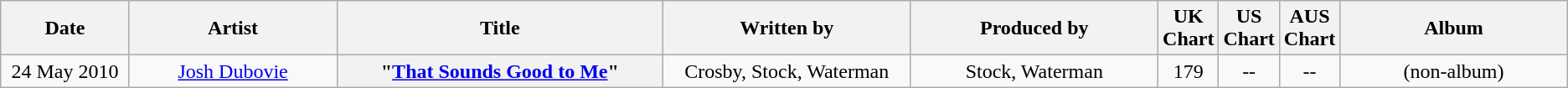<table class="wikitable plainrowheaders" style="text-align:center;">
<tr>
<th scope="col" style="width:6em;">Date</th>
<th scope="col" style="width:10em;">Artist</th>
<th scope="col" style="width:16em;">Title</th>
<th scope="col" style="width:12em;">Written by</th>
<th scope="col" style="width:12em;">Produced by</th>
<th scope="col" style="width:1em;">UK Chart</th>
<th scope="col" style="width:1em;">US Chart</th>
<th scope="col" style="width:1em;">AUS Chart</th>
<th scope="col" style="width:11em;">Album</th>
</tr>
<tr>
<td>24 May 2010</td>
<td><a href='#'>Josh Dubovie</a></td>
<th scope="row">"<a href='#'>That Sounds Good to Me</a>"</th>
<td>Crosby, Stock, Waterman</td>
<td>Stock, Waterman</td>
<td>179</td>
<td>--</td>
<td>--</td>
<td>(non-album)</td>
</tr>
</table>
